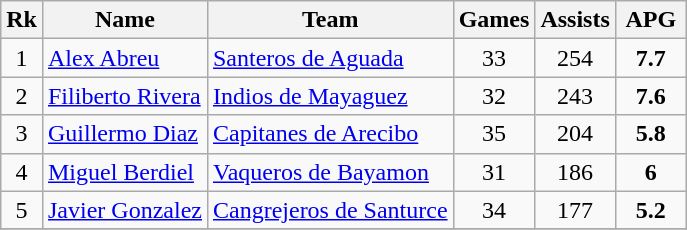<table class="wikitable" style="text-align: center;">
<tr>
<th>Rk</th>
<th>Name</th>
<th>Team</th>
<th>Games</th>
<th>Assists</th>
<th width=40>APG</th>
</tr>
<tr>
<td>1</td>
<td align="left"> <a href='#'>Alex Abreu</a></td>
<td align="left"><a href='#'>Santeros de Aguada</a></td>
<td>33</td>
<td>254</td>
<td><strong>7.7</strong></td>
</tr>
<tr>
<td>2</td>
<td align="left"> <a href='#'>Filiberto Rivera</a></td>
<td align="left"><a href='#'>Indios de Mayaguez</a></td>
<td>32</td>
<td>243</td>
<td><strong>7.6</strong></td>
</tr>
<tr>
<td>3</td>
<td align="left"> <a href='#'>Guillermo Diaz</a></td>
<td align="left"><a href='#'>Capitanes de Arecibo</a></td>
<td>35</td>
<td>204</td>
<td><strong>5.8</strong></td>
</tr>
<tr>
<td>4</td>
<td align="left"> <a href='#'>Miguel Berdiel</a></td>
<td align="left"><a href='#'>Vaqueros de Bayamon</a></td>
<td>31</td>
<td>186</td>
<td><strong>6</strong></td>
</tr>
<tr>
<td>5</td>
<td align="left"> <a href='#'>Javier Gonzalez</a></td>
<td align="left"><a href='#'>Cangrejeros de Santurce</a></td>
<td>34</td>
<td>177</td>
<td><strong>5.2</strong></td>
</tr>
<tr>
</tr>
</table>
